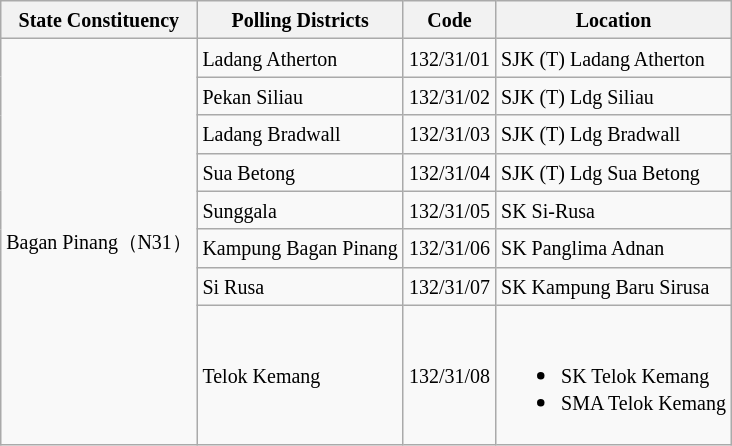<table class="wikitable sortable mw-collapsible">
<tr>
<th><small>State Constituency</small></th>
<th><small>Polling Districts</small></th>
<th><small>Code</small></th>
<th><small>Location</small></th>
</tr>
<tr>
<td rowspan="8"><small>Bagan Pinang（N31）</small></td>
<td><small>Ladang Atherton</small></td>
<td><small>132/31/01</small></td>
<td><small>SJK (T) Ladang Atherton</small></td>
</tr>
<tr>
<td><small>Pekan Siliau</small></td>
<td><small>132/31/02</small></td>
<td><small>SJK (T) Ldg Siliau</small></td>
</tr>
<tr>
<td><small>Ladang Bradwall</small></td>
<td><small>132/31/03</small></td>
<td><small>SJK (T) Ldg Bradwall</small></td>
</tr>
<tr>
<td><small>Sua Betong</small></td>
<td><small>132/31/04</small></td>
<td><small>SJK (T) Ldg Sua Betong</small></td>
</tr>
<tr>
<td><small>Sunggala</small></td>
<td><small>132/31/05</small></td>
<td><small>SK Si-Rusa</small></td>
</tr>
<tr>
<td><small>Kampung Bagan Pinang</small></td>
<td><small>132/31/06</small></td>
<td><small>SK Panglima Adnan</small></td>
</tr>
<tr>
<td><small>Si Rusa</small></td>
<td><small>132/31/07</small></td>
<td><small>SK Kampung Baru Sirusa</small></td>
</tr>
<tr>
<td><small>Telok Kemang</small></td>
<td><small>132/31/08</small></td>
<td><br><ul><li><small>SK Telok Kemang</small></li><li><small>SMA Telok Kemang</small></li></ul></td>
</tr>
</table>
